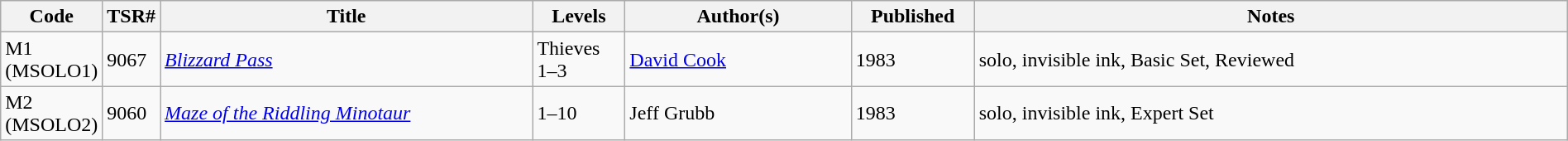<table class="wikitable" style="width: 100%">
<tr>
<th scope="col" style="width: 6%;">Code</th>
<th>TSR#</th>
<th scope="col" style="width: 25%;">Title</th>
<th scope="col" style="width: 6%;">Levels</th>
<th scope="col" style="width: 15%;">Author(s)</th>
<th scope="col" style="width: 8%;">Published</th>
<th scope="col" style="width: 40%;">Notes</th>
</tr>
<tr>
<td>M1 (MSOLO1)</td>
<td>9067</td>
<td><em><a href='#'>Blizzard Pass</a></em></td>
<td>Thieves 1–3</td>
<td><a href='#'>David Cook</a></td>
<td>1983</td>
<td>solo, invisible ink, Basic Set, Reviewed</td>
</tr>
<tr>
<td>M2 (MSOLO2)</td>
<td>9060</td>
<td><em><a href='#'>Maze of the Riddling Minotaur</a></em></td>
<td>1–10</td>
<td>Jeff Grubb</td>
<td>1983</td>
<td>solo, invisible ink, Expert Set</td>
</tr>
</table>
